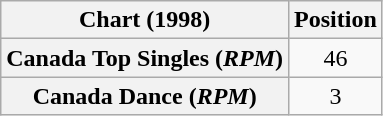<table class="wikitable plainrowheaders" style="text-align:center">
<tr>
<th>Chart (1998)</th>
<th>Position</th>
</tr>
<tr>
<th scope="row">Canada Top Singles (<em>RPM</em>)</th>
<td>46</td>
</tr>
<tr>
<th scope="row">Canada Dance (<em>RPM</em>)</th>
<td>3</td>
</tr>
</table>
